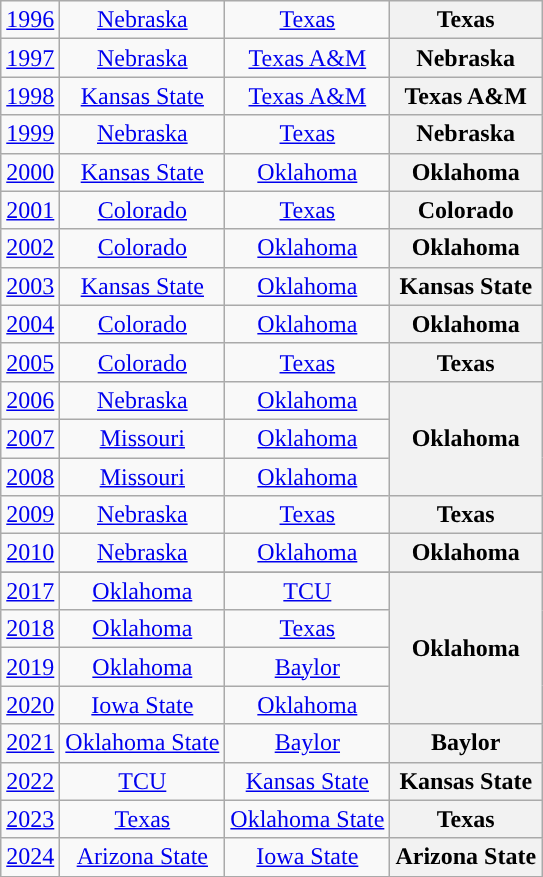<table class="wikitable" style="text-align: center;">
<tr>
<td><a href='#'>1996</a></td>
<td><a href='#'>Nebraska</a></td>
<td><a href='#'>Texas</a></td>
<th>Texas</th>
</tr>
<tr>
<td><a href='#'>1997</a></td>
<td><a href='#'>Nebraska</a></td>
<td><a href='#'>Texas A&M</a></td>
<th>Nebraska</th>
</tr>
<tr>
<td><a href='#'>1998</a></td>
<td><a href='#'>Kansas State</a></td>
<td><a href='#'>Texas A&M</a></td>
<th>Texas A&M</th>
</tr>
<tr>
<td><a href='#'>1999</a></td>
<td><a href='#'>Nebraska</a></td>
<td><a href='#'>Texas</a></td>
<th>Nebraska</th>
</tr>
<tr>
<td><a href='#'>2000</a></td>
<td><a href='#'>Kansas State</a></td>
<td><a href='#'>Oklahoma</a></td>
<th>Oklahoma</th>
</tr>
<tr>
<td><a href='#'>2001</a></td>
<td><a href='#'>Colorado</a></td>
<td><a href='#'>Texas</a></td>
<th>Colorado</th>
</tr>
<tr>
<td><a href='#'>2002</a></td>
<td><a href='#'>Colorado</a></td>
<td><a href='#'>Oklahoma</a></td>
<th>Oklahoma</th>
</tr>
<tr>
<td><a href='#'>2003</a></td>
<td><a href='#'>Kansas State</a></td>
<td><a href='#'>Oklahoma</a></td>
<th>Kansas State</th>
</tr>
<tr>
<td><a href='#'>2004</a></td>
<td><a href='#'>Colorado</a></td>
<td><a href='#'>Oklahoma</a></td>
<th>Oklahoma</th>
</tr>
<tr>
<td><a href='#'>2005</a></td>
<td><a href='#'>Colorado</a></td>
<td><a href='#'>Texas</a></td>
<th>Texas</th>
</tr>
<tr>
<td><a href='#'>2006</a></td>
<td><a href='#'>Nebraska</a></td>
<td><a href='#'>Oklahoma</a></td>
<th rowspan="3">Oklahoma</th>
</tr>
<tr>
<td><a href='#'>2007</a></td>
<td><a href='#'>Missouri</a></td>
<td><a href='#'>Oklahoma</a></td>
</tr>
<tr>
<td><a href='#'>2008</a></td>
<td><a href='#'>Missouri</a></td>
<td><a href='#'>Oklahoma</a></td>
</tr>
<tr>
<td><a href='#'>2009</a></td>
<td><a href='#'>Nebraska</a></td>
<td><a href='#'>Texas</a></td>
<th>Texas</th>
</tr>
<tr>
<td><a href='#'>2010</a></td>
<td><a href='#'>Nebraska</a></td>
<td><a href='#'>Oklahoma</a></td>
<th>Oklahoma</th>
</tr>
<tr>
</tr>
<tr>
<td><a href='#'>2017</a></td>
<td><a href='#'>Oklahoma</a></td>
<td><a href='#'>TCU</a></td>
<th rowspan="4">Oklahoma</th>
</tr>
<tr>
<td><a href='#'>2018</a></td>
<td><a href='#'>Oklahoma</a></td>
<td><a href='#'>Texas</a></td>
</tr>
<tr>
<td><a href='#'>2019</a></td>
<td><a href='#'>Oklahoma</a></td>
<td><a href='#'>Baylor</a></td>
</tr>
<tr>
<td><a href='#'>2020</a></td>
<td><a href='#'>Iowa State</a></td>
<td><a href='#'>Oklahoma</a></td>
</tr>
<tr>
<td><a href='#'>2021</a></td>
<td><a href='#'>Oklahoma State</a></td>
<td><a href='#'>Baylor</a></td>
<th>Baylor</th>
</tr>
<tr>
<td><a href='#'>2022</a></td>
<td><a href='#'>TCU</a></td>
<td><a href='#'>Kansas State</a></td>
<th>Kansas State</th>
</tr>
<tr>
<td><a href='#'>2023</a></td>
<td><a href='#'>Texas</a></td>
<td><a href='#'>Oklahoma State</a></td>
<th>Texas</th>
</tr>
<tr>
<td><a href='#'>2024</a></td>
<td><a href='#'>Arizona State</a></td>
<td><a href='#'>Iowa State</a></td>
<th>Arizona State</th>
</tr>
</table>
